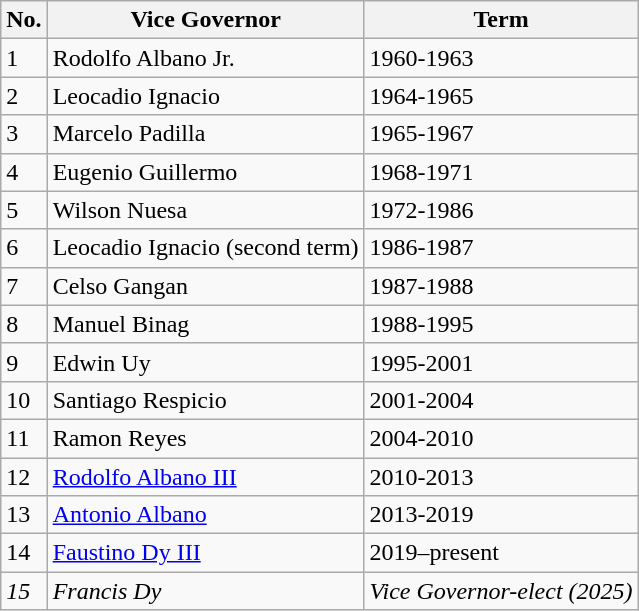<table class="wikitable">
<tr>
<th>No.</th>
<th>Vice Governor</th>
<th>Term</th>
</tr>
<tr>
<td>1</td>
<td>Rodolfo Albano Jr.</td>
<td>1960-1963</td>
</tr>
<tr>
<td>2</td>
<td>Leocadio Ignacio</td>
<td>1964-1965</td>
</tr>
<tr>
<td>3</td>
<td>Marcelo Padilla</td>
<td>1965-1967</td>
</tr>
<tr>
<td>4</td>
<td>Eugenio Guillermo</td>
<td>1968-1971</td>
</tr>
<tr>
<td>5</td>
<td>Wilson Nuesa</td>
<td>1972-1986</td>
</tr>
<tr>
<td>6</td>
<td>Leocadio Ignacio (second term)</td>
<td>1986-1987</td>
</tr>
<tr>
<td>7</td>
<td>Celso Gangan</td>
<td>1987-1988</td>
</tr>
<tr>
<td>8</td>
<td>Manuel Binag</td>
<td>1988-1995</td>
</tr>
<tr>
<td>9</td>
<td>Edwin Uy</td>
<td>1995-2001</td>
</tr>
<tr>
<td>10</td>
<td>Santiago Respicio</td>
<td>2001-2004</td>
</tr>
<tr>
<td>11</td>
<td>Ramon Reyes</td>
<td>2004-2010</td>
</tr>
<tr>
<td>12</td>
<td><a href='#'>Rodolfo Albano III</a></td>
<td>2010-2013</td>
</tr>
<tr>
<td>13</td>
<td><a href='#'>Antonio Albano</a></td>
<td>2013-2019</td>
</tr>
<tr>
<td>14</td>
<td><a href='#'>Faustino Dy III</a></td>
<td>2019–present</td>
</tr>
<tr>
<td><em>15</em></td>
<td><em>Francis Dy</em></td>
<td><em>Vice Governor-elect (2025)</em></td>
</tr>
</table>
